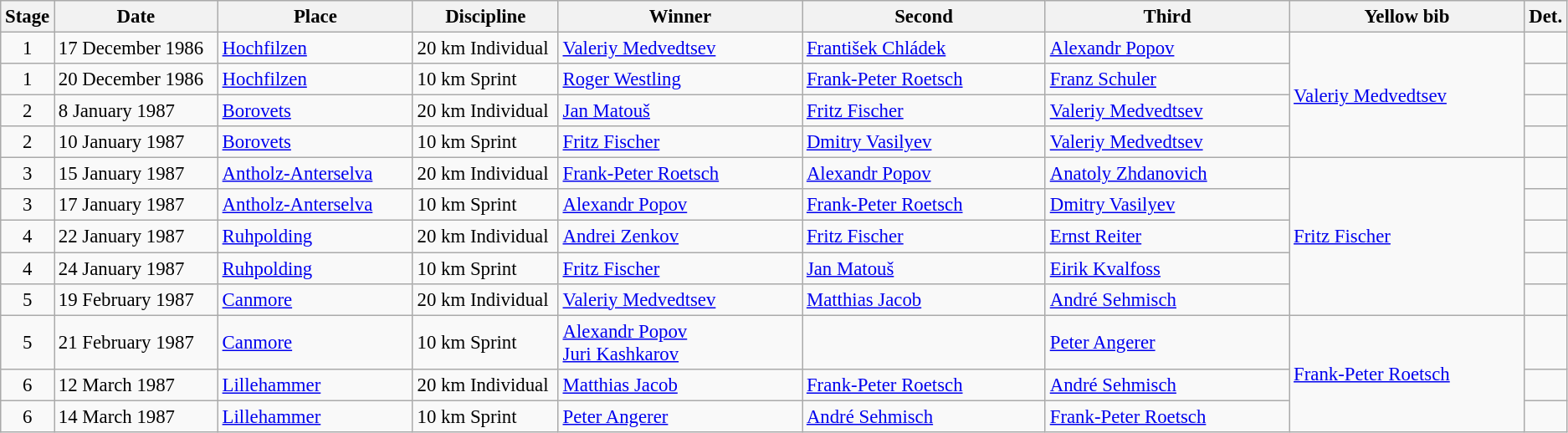<table class="wikitable" style="font-size:95%;">
<tr>
<th width="10">Stage</th>
<th width="125">Date</th>
<th width="150">Place</th>
<th width="110">Discipline</th>
<th width="190">Winner</th>
<th width="190">Second</th>
<th width="190">Third</th>
<th width="183">Yellow bib <br> </th>
<th width="8">Det.</th>
</tr>
<tr>
<td align=center>1</td>
<td>17 December 1986</td>
<td> <a href='#'>Hochfilzen</a></td>
<td>20 km Individual</td>
<td> <a href='#'>Valeriy Medvedtsev</a></td>
<td> <a href='#'>František Chládek</a></td>
<td> <a href='#'>Alexandr Popov</a></td>
<td rowspan="4"> <a href='#'>Valeriy Medvedtsev</a></td>
<td></td>
</tr>
<tr>
<td align=center>1</td>
<td>20 December 1986</td>
<td> <a href='#'>Hochfilzen</a></td>
<td>10 km Sprint</td>
<td> <a href='#'>Roger Westling</a></td>
<td> <a href='#'>Frank-Peter Roetsch</a></td>
<td> <a href='#'>Franz Schuler</a></td>
<td></td>
</tr>
<tr>
<td align=center>2</td>
<td>8 January 1987</td>
<td> <a href='#'>Borovets</a></td>
<td>20 km Individual</td>
<td> <a href='#'>Jan Matouš</a></td>
<td> <a href='#'>Fritz Fischer</a></td>
<td> <a href='#'>Valeriy Medvedtsev</a></td>
<td></td>
</tr>
<tr>
<td align=center>2</td>
<td>10 January 1987</td>
<td> <a href='#'>Borovets</a></td>
<td>10 km Sprint</td>
<td> <a href='#'>Fritz Fischer</a></td>
<td> <a href='#'>Dmitry Vasilyev</a></td>
<td> <a href='#'>Valeriy Medvedtsev</a></td>
<td></td>
</tr>
<tr>
<td align=center>3</td>
<td>15 January 1987</td>
<td> <a href='#'>Antholz-Anterselva</a></td>
<td>20 km Individual</td>
<td> <a href='#'>Frank-Peter Roetsch</a></td>
<td> <a href='#'>Alexandr Popov</a></td>
<td> <a href='#'>Anatoly Zhdanovich</a></td>
<td rowspan="5"> <a href='#'>Fritz Fischer</a></td>
<td></td>
</tr>
<tr>
<td align=center>3</td>
<td>17 January 1987</td>
<td> <a href='#'>Antholz-Anterselva</a></td>
<td>10 km Sprint</td>
<td> <a href='#'>Alexandr Popov</a></td>
<td> <a href='#'>Frank-Peter Roetsch</a></td>
<td> <a href='#'>Dmitry Vasilyev</a></td>
<td></td>
</tr>
<tr>
<td align=center>4</td>
<td>22 January 1987</td>
<td> <a href='#'>Ruhpolding</a></td>
<td>20 km Individual</td>
<td> <a href='#'>Andrei Zenkov</a></td>
<td> <a href='#'>Fritz Fischer</a></td>
<td> <a href='#'>Ernst Reiter</a></td>
<td></td>
</tr>
<tr>
<td align=center>4</td>
<td>24 January 1987</td>
<td> <a href='#'>Ruhpolding</a></td>
<td>10 km Sprint</td>
<td> <a href='#'>Fritz Fischer</a></td>
<td> <a href='#'>Jan Matouš</a></td>
<td> <a href='#'>Eirik Kvalfoss</a></td>
<td></td>
</tr>
<tr>
<td align=center>5</td>
<td>19 February 1987</td>
<td> <a href='#'>Canmore</a></td>
<td>20 km Individual</td>
<td> <a href='#'>Valeriy Medvedtsev</a></td>
<td> <a href='#'>Matthias Jacob</a></td>
<td> <a href='#'>André Sehmisch</a></td>
<td></td>
</tr>
<tr>
<td align=center>5</td>
<td>21 February 1987</td>
<td> <a href='#'>Canmore</a></td>
<td>10 km Sprint</td>
<td> <a href='#'>Alexandr Popov</a> <br> <a href='#'>Juri Kashkarov</a><br></td>
<td></td>
<td> <a href='#'>Peter Angerer</a></td>
<td rowspan="3"> <a href='#'>Frank-Peter Roetsch</a></td>
<td></td>
</tr>
<tr>
<td align=center>6</td>
<td>12 March 1987</td>
<td> <a href='#'>Lillehammer</a></td>
<td>20 km Individual</td>
<td> <a href='#'>Matthias Jacob</a></td>
<td> <a href='#'>Frank-Peter Roetsch</a></td>
<td> <a href='#'>André Sehmisch</a></td>
<td></td>
</tr>
<tr>
<td align=center>6</td>
<td>14 March 1987</td>
<td> <a href='#'>Lillehammer</a></td>
<td>10 km Sprint</td>
<td> <a href='#'>Peter Angerer</a></td>
<td> <a href='#'>André Sehmisch</a></td>
<td> <a href='#'>Frank-Peter Roetsch</a></td>
<td></td>
</tr>
</table>
